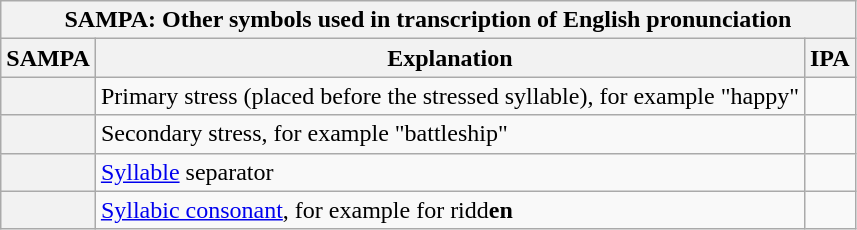<table class="wikitable">
<tr>
<th colspan=3>SAMPA: Other symbols used in transcription of English pronunciation</th>
</tr>
<tr>
<th>SAMPA</th>
<th>Explanation</th>
<th>IPA</th>
</tr>
<tr>
<th></th>
<td>Primary stress (placed before the stressed syllable), for example "happy" </td>
<td></td>
</tr>
<tr>
<th></th>
<td>Secondary stress, for example "battleship" </td>
<td></td>
</tr>
<tr>
<th></th>
<td><a href='#'>Syllable</a> separator</td>
<td></td>
</tr>
<tr>
<th></th>
<td><a href='#'>Syllabic consonant</a>, for example  for ridd<strong>en</strong></td>
<td></td>
</tr>
</table>
